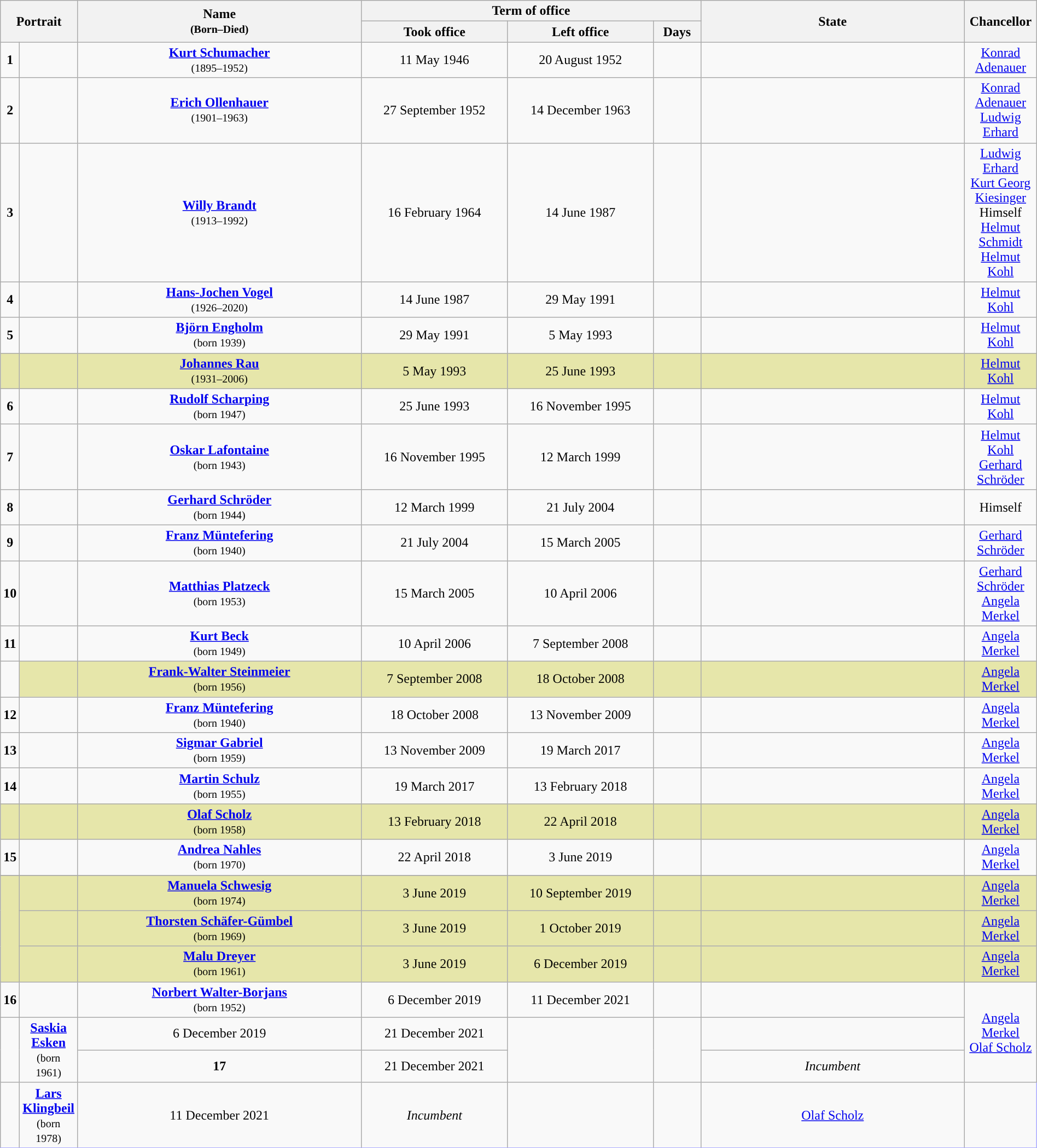<table class="wikitable" style="text-align:center; width:100%; border:1px #AAAAFF solid">
<tr>
<th width=80px rowspan=2 colspan=2>Portrait</th>
<th width=30% rowspan=2>Name<br><small>(Born–Died)</small></th>
<th width=35% colspan=3>Term of office</th>
<th width=28% rowspan=2>State</th>
<th width=28% rowspan=2>Chancellor</th>
</tr>
<tr>
<th>Took office</th>
<th>Left office</th>
<th>Days</th>
</tr>
<tr>
<td style="background:"><strong>1</strong></td>
<td></td>
<td><strong><a href='#'>Kurt Schumacher</a></strong><br><small>(1895–1952)</small></td>
<td>11 May 1946</td>
<td>20 August 1952<br></td>
<td></td>
<td></td>
<td><a href='#'>Konrad Adenauer</a></td>
</tr>
<tr>
<td style="background:"><strong>2</strong></td>
<td></td>
<td><strong><a href='#'>Erich Ollenhauer</a></strong><br><small>(1901–1963)</small></td>
<td>27 September 1952</td>
<td>14 December 1963<br></td>
<td></td>
<td></td>
<td><a href='#'>Konrad Adenauer</a><br><a href='#'>Ludwig Erhard</a></td>
</tr>
<tr>
<td style="background:"><strong>3</strong></td>
<td></td>
<td><strong><a href='#'>Willy Brandt</a></strong><br><small>(1913–1992)</small></td>
<td>16 February 1964</td>
<td>14 June 1987</td>
<td></td>
<td></td>
<td><a href='#'>Ludwig Erhard</a><br><a href='#'>Kurt Georg Kiesinger</a><br>Himself<br><a href='#'>Helmut Schmidt</a><br><a href='#'>Helmut Kohl</a></td>
</tr>
<tr>
<td style="background:"><strong>4</strong></td>
<td></td>
<td><strong><a href='#'>Hans-Jochen Vogel</a></strong><br><small>(1926–2020)</small></td>
<td>14 June 1987</td>
<td>29 May 1991</td>
<td></td>
<td></td>
<td><a href='#'>Helmut Kohl</a></td>
</tr>
<tr>
<td style="background:"><strong>5</strong></td>
<td></td>
<td><strong><a href='#'>Björn Engholm</a></strong><br><small>(born 1939)</small></td>
<td>29 May 1991</td>
<td>5 May 1993<br></td>
<td></td>
<td></td>
<td><a href='#'>Helmut Kohl</a></td>
</tr>
<tr style="background-color: #E6E6AA" |>
<td style="background:"></td>
<td></td>
<td><strong><a href='#'>Johannes Rau</a></strong><br><small>(1931–2006)</small></td>
<td>5 May 1993</td>
<td>25 June 1993</td>
<td></td>
<td></td>
<td><a href='#'>Helmut Kohl</a></td>
</tr>
<tr>
<td style="background:"><strong>6</strong></td>
<td></td>
<td><strong><a href='#'>Rudolf Scharping</a></strong><br><small>(born 1947)</small></td>
<td>25 June 1993</td>
<td>16 November 1995</td>
<td></td>
<td></td>
<td><a href='#'>Helmut Kohl</a></td>
</tr>
<tr>
<td style="background:"><strong>7</strong></td>
<td></td>
<td><strong><a href='#'>Oskar Lafontaine</a></strong><br><small>(born 1943)</small></td>
<td>16 November 1995</td>
<td>12 March 1999<br></td>
<td></td>
<td></td>
<td><a href='#'>Helmut Kohl</a><br><a href='#'>Gerhard Schröder</a></td>
</tr>
<tr>
<td style="background:"><strong>8</strong></td>
<td></td>
<td><strong><a href='#'>Gerhard Schröder</a></strong><br><small>(born 1944)</small></td>
<td>12 March 1999</td>
<td>21 July 2004</td>
<td></td>
<td></td>
<td>Himself</td>
</tr>
<tr>
<td style="background:"><strong>9</strong></td>
<td></td>
<td><strong><a href='#'>Franz Müntefering</a></strong><br><small>(born 1940)</small></td>
<td>21 July 2004</td>
<td>15 March 2005<br></td>
<td></td>
<td></td>
<td><a href='#'>Gerhard Schröder</a></td>
</tr>
<tr>
<td style="background:"><strong>10</strong></td>
<td></td>
<td><strong><a href='#'>Matthias Platzeck</a></strong><br><small>(born 1953)</small></td>
<td>15 March 2005</td>
<td>10 April 2006<br></td>
<td></td>
<td></td>
<td><a href='#'>Gerhard Schröder</a><br><a href='#'>Angela Merkel</a></td>
</tr>
<tr>
<td style="background:"><strong>11</strong></td>
<td></td>
<td><strong><a href='#'>Kurt Beck</a></strong><br><small>(born 1949)</small></td>
<td>10 April 2006</td>
<td>7 September 2008<br></td>
<td></td>
<td></td>
<td><a href='#'>Angela Merkel</a></td>
</tr>
<tr>
<td style="background:"></td>
<td style="background-color: #E6E6AA"></td>
<td style="background-color: #E6E6AA"><strong><a href='#'>Frank-Walter Steinmeier</a></strong><br><small>(born 1956)</small></td>
<td style="background-color: #E6E6AA">7 September 2008</td>
<td style="background-color: #E6E6AA">18 October 2008</td>
<td style="background-color: #E6E6AA"></td>
<td style="background-color: #E6E6AA"></td>
<td style="background-color: #E6E6AA"><a href='#'>Angela Merkel</a></td>
</tr>
<tr>
<td style="background:"><strong>12 </strong><br></td>
<td></td>
<td><strong><a href='#'>Franz Müntefering</a></strong><br><small>(born 1940)</small></td>
<td>18 October 2008</td>
<td>13 November 2009</td>
<td></td>
<td></td>
<td><a href='#'>Angela Merkel</a></td>
</tr>
<tr>
<td style="background:"><strong>13</strong></td>
<td></td>
<td><strong><a href='#'>Sigmar Gabriel</a></strong><br><small>(born 1959)</small></td>
<td>13 November 2009</td>
<td>19 March 2017</td>
<td></td>
<td></td>
<td><a href='#'>Angela Merkel</a></td>
</tr>
<tr>
<td style="background:"><strong>14</strong></td>
<td></td>
<td><strong><a href='#'>Martin Schulz</a></strong><br><small>(born 1955)</small></td>
<td>19 March 2017</td>
<td>13 February 2018<br></td>
<td></td>
<td></td>
<td><a href='#'>Angela Merkel</a></td>
</tr>
<tr style="background-color: #E6E6AA" |>
<td style="background:"></td>
<td></td>
<td><strong><a href='#'>Olaf Scholz</a></strong><br><small>(born 1958)</small></td>
<td>13 February 2018</td>
<td>22 April 2018</td>
<td></td>
<td></td>
<td><a href='#'>Angela Merkel</a></td>
</tr>
<tr>
<td style="background:"><strong>15</strong></td>
<td></td>
<td><strong><a href='#'>Andrea Nahles</a></strong><br><small>(born 1970)</small></td>
<td>22 April 2018</td>
<td>3 June 2019<br></td>
<td></td>
<td></td>
<td><a href='#'>Angela Merkel</a></td>
</tr>
<tr>
</tr>
<tr style="background-color: #E6E6AA" |>
<td rowspan="3" style="background:"></td>
<td></td>
<td><strong><a href='#'>Manuela Schwesig</a></strong><br><small>(born 1974)</small></td>
<td>3 June 2019</td>
<td>10 September 2019<br></td>
<td></td>
<td></td>
<td><a href='#'>Angela Merkel</a></td>
</tr>
<tr style="background-color: #E6E6AA" |>
<td></td>
<td><strong><a href='#'>Thorsten Schäfer-Gümbel</a></strong><br><small>(born 1969)</small></td>
<td>3 June 2019</td>
<td>1 October 2019<br></td>
<td></td>
<td></td>
<td><a href='#'>Angela Merkel</a></td>
</tr>
<tr style="background-color: #E6E6AA" |>
<td></td>
<td><strong><a href='#'>Malu Dreyer</a></strong><br><small>(born 1961)</small></td>
<td>3 June 2019</td>
<td>6 December 2019</td>
<td></td>
<td></td>
<td><a href='#'>Angela Merkel</a></td>
</tr>
<tr>
<td style="background:"><strong>16</strong></td>
<td></td>
<td><strong><a href='#'>Norbert Walter-Borjans</a></strong><br><small>(born 1952)</small></td>
<td>6 December 2019</td>
<td>11 December 2021</td>
<td></td>
<td></td>
<td rowspan="3"><a href='#'>Angela Merkel</a><br><a href='#'>Olaf Scholz</a></td>
</tr>
<tr>
<td rowspan="2"></td>
<td rowspan="2"><strong><a href='#'>Saskia Esken</a></strong><br><small>(born 1961)</small></td>
<td>6 December 2019</td>
<td>21 December 2021</td>
<td rowspan="2"></td>
<td rowspan="2"></td>
</tr>
<tr>
<td style="background:"><strong>17</strong></td>
<td>21 December 2021</td>
<td><em>Incumbent</em></td>
</tr>
<tr>
<td></td>
<td><strong><a href='#'>Lars Klingbeil</a></strong><br><small>(born 1978)</small></td>
<td>11 December 2021</td>
<td><em>Incumbent</em></td>
<td></td>
<td></td>
<td><a href='#'>Olaf Scholz</a></td>
</tr>
<tr>
</tr>
</table>
